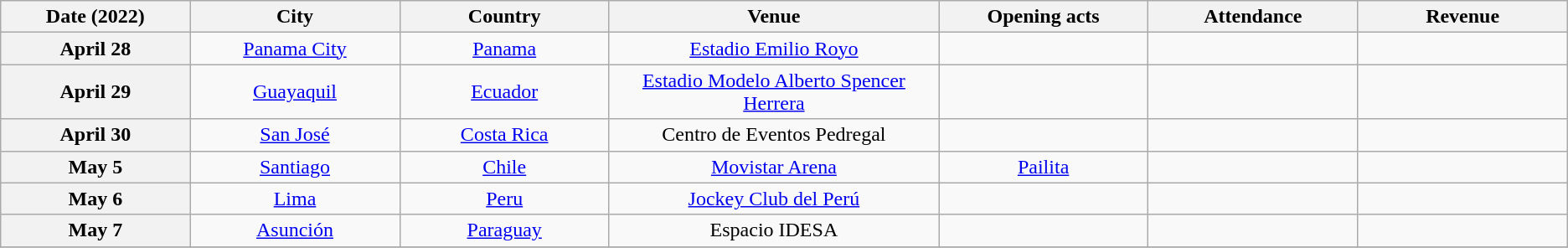<table class="wikitable plainrowheaders" style="text-align:center;">
<tr>
<th scope="col" style="width:9em;">Date (2022)</th>
<th scope="col" style="width:10em;">City</th>
<th scope="col" style="width:10em;">Country</th>
<th scope="col" style="width:16em;">Venue</th>
<th scope="col" style="width:10em;">Opening acts</th>
<th scope="col" style="width:10em;">Attendance</th>
<th scope="col" style="width:10em;">Revenue</th>
</tr>
<tr>
<th scope="row" style="text-align:center;">April 28</th>
<td><a href='#'>Panama City</a></td>
<td><a href='#'>Panama</a></td>
<td><a href='#'>Estadio Emilio Royo</a></td>
<td></td>
<td></td>
<td></td>
</tr>
<tr>
<th scope="row" style="text-align:center;">April 29</th>
<td><a href='#'>Guayaquil</a></td>
<td><a href='#'>Ecuador</a></td>
<td><a href='#'>Estadio Modelo Alberto Spencer Herrera</a></td>
<td></td>
<td></td>
<td></td>
</tr>
<tr>
<th scope="row" style="text-align:center;">April 30</th>
<td><a href='#'>San José</a></td>
<td><a href='#'>Costa Rica</a></td>
<td>Centro de Eventos Pedregal</td>
<td></td>
<td></td>
<td></td>
</tr>
<tr>
<th scope="row" style="text-align:center;">May 5</th>
<td><a href='#'>Santiago</a></td>
<td><a href='#'>Chile</a></td>
<td><a href='#'>Movistar Arena</a></td>
<td><a href='#'>Pailita</a></td>
<td></td>
<td></td>
</tr>
<tr>
<th scope="row" style="text-align:center;">May 6</th>
<td><a href='#'>Lima</a></td>
<td><a href='#'>Peru</a></td>
<td><a href='#'>Jockey Club del Perú</a></td>
<td></td>
<td></td>
<td></td>
</tr>
<tr |->
<th scope="row" style="text-align:center;">May 7 </th>
<td><a href='#'>Asunción</a></td>
<td><a href='#'>Paraguay</a></td>
<td>Espacio IDESA</td>
<td></td>
<td></td>
<td></td>
</tr>
<tr>
</tr>
</table>
